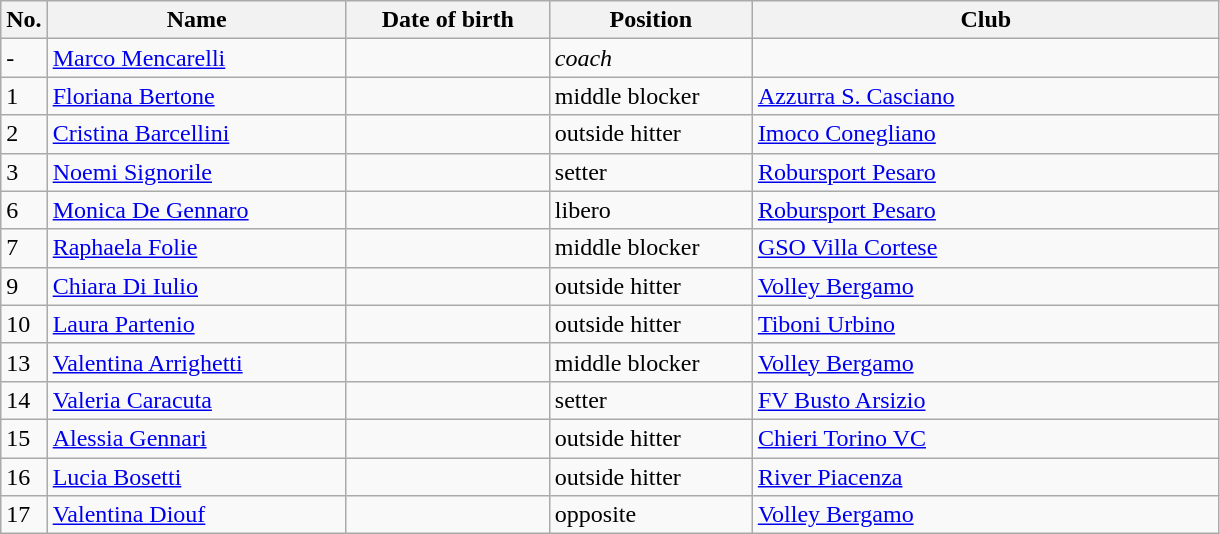<table class=wikitable sortable style=font-size:100%; text-align:center;>
<tr>
<th>No.</th>
<th style=width:12em>Name</th>
<th style=width:8em>Date of birth</th>
<th style=width:8em>Position</th>
<th style=width:19em>Club</th>
</tr>
<tr>
<td>-</td>
<td><a href='#'>Marco Mencarelli</a></td>
<td></td>
<td><em>coach</em></td>
<td></td>
</tr>
<tr>
<td>1</td>
<td><a href='#'>Floriana Bertone</a></td>
<td></td>
<td>middle blocker</td>
<td> <a href='#'>Azzurra S. Casciano</a></td>
</tr>
<tr>
<td>2</td>
<td><a href='#'>Cristina Barcellini</a></td>
<td></td>
<td>outside hitter</td>
<td> <a href='#'>Imoco Conegliano</a></td>
</tr>
<tr>
<td>3</td>
<td><a href='#'>Noemi Signorile</a></td>
<td></td>
<td>setter</td>
<td> <a href='#'>Robursport Pesaro</a></td>
</tr>
<tr>
<td>6</td>
<td><a href='#'>Monica De Gennaro</a></td>
<td></td>
<td>libero</td>
<td> <a href='#'>Robursport Pesaro</a></td>
</tr>
<tr>
<td>7</td>
<td><a href='#'>Raphaela Folie</a></td>
<td></td>
<td>middle blocker</td>
<td> <a href='#'>GSO Villa Cortese</a></td>
</tr>
<tr>
<td>9</td>
<td><a href='#'>Chiara Di Iulio</a></td>
<td></td>
<td>outside hitter</td>
<td> <a href='#'>Volley Bergamo</a></td>
</tr>
<tr>
<td>10</td>
<td><a href='#'>Laura Partenio</a></td>
<td></td>
<td>outside hitter</td>
<td> <a href='#'>Tiboni Urbino</a></td>
</tr>
<tr>
<td>13</td>
<td><a href='#'>Valentina Arrighetti </a></td>
<td></td>
<td>middle blocker</td>
<td> <a href='#'>Volley Bergamo</a></td>
</tr>
<tr>
<td>14</td>
<td><a href='#'>Valeria Caracuta</a></td>
<td></td>
<td>setter</td>
<td> <a href='#'>FV Busto Arsizio</a></td>
</tr>
<tr>
<td>15</td>
<td><a href='#'>Alessia Gennari</a></td>
<td></td>
<td>outside hitter</td>
<td> <a href='#'>Chieri Torino VC</a></td>
</tr>
<tr>
<td>16</td>
<td><a href='#'>Lucia Bosetti</a></td>
<td></td>
<td>outside hitter</td>
<td> <a href='#'>River Piacenza</a></td>
</tr>
<tr>
<td>17</td>
<td><a href='#'>Valentina Diouf</a></td>
<td></td>
<td>opposite</td>
<td> <a href='#'>Volley Bergamo</a></td>
</tr>
</table>
